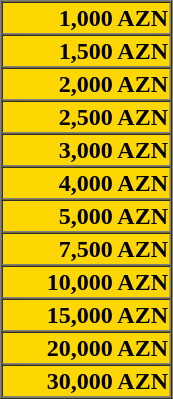<table border=1 cellspacing=0 cellpadding =1 width=115px style="background:gold;color:#0;text-align:right">
<tr>
<th>1,000 AZN</th>
</tr>
<tr>
<th>1,500 AZN</th>
</tr>
<tr>
<th>2,000 AZN</th>
</tr>
<tr>
<th>2,500 AZN</th>
</tr>
<tr>
<th>3,000 AZN</th>
</tr>
<tr>
<th>4,000 AZN</th>
</tr>
<tr>
<th>5,000 AZN</th>
</tr>
<tr>
<th>7,500 AZN</th>
</tr>
<tr>
<th>10,000 AZN</th>
</tr>
<tr>
<th>15,000 AZN</th>
</tr>
<tr>
<th>20,000 AZN</th>
</tr>
<tr>
<th>30,000 AZN</th>
</tr>
</table>
